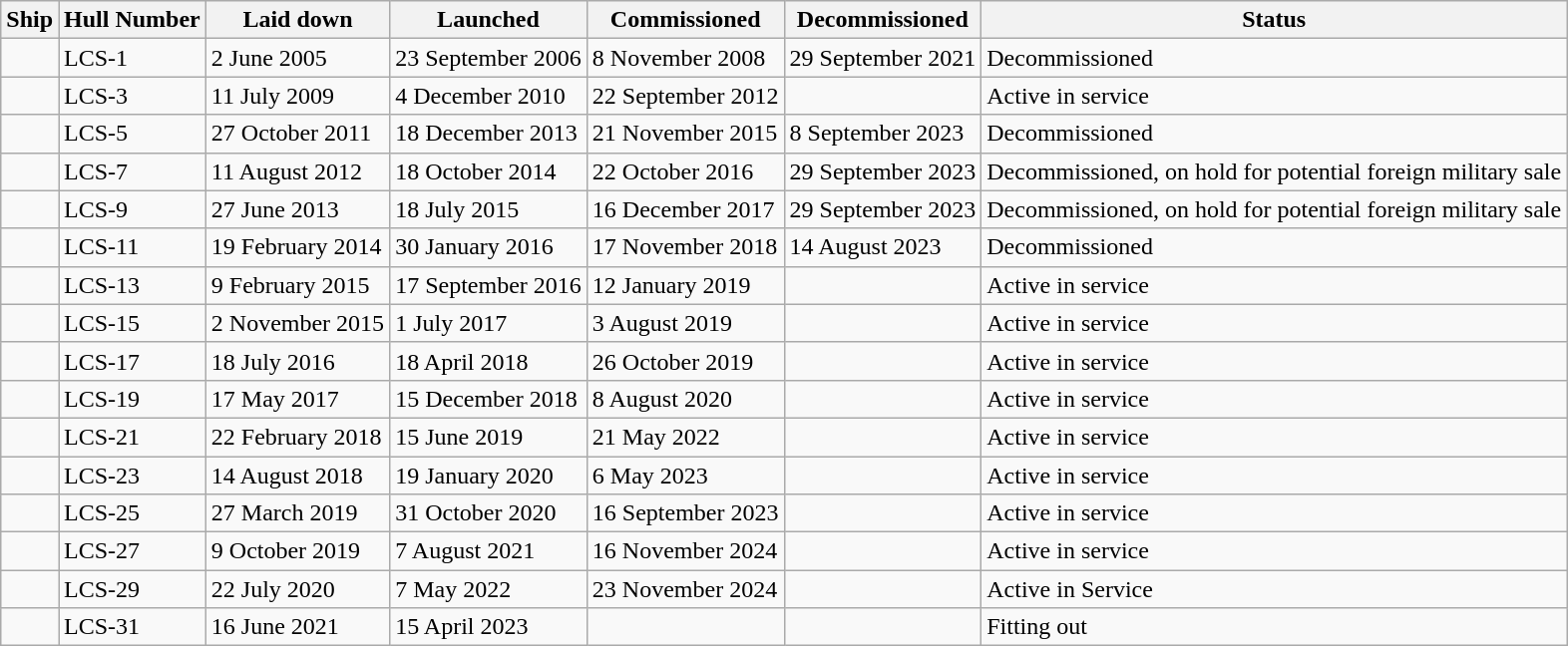<table class="wikitable">
<tr>
<th>Ship</th>
<th>Hull Number</th>
<th>Laid down</th>
<th>Launched</th>
<th>Commissioned</th>
<th>Decommissioned</th>
<th>Status</th>
</tr>
<tr>
<td></td>
<td>LCS-1</td>
<td>2 June 2005</td>
<td>23 September 2006</td>
<td>8 November 2008</td>
<td>29 September 2021</td>
<td>Decommissioned</td>
</tr>
<tr>
<td></td>
<td>LCS-3</td>
<td>11 July 2009</td>
<td>4 December 2010</td>
<td>22 September 2012</td>
<td></td>
<td>Active in service</td>
</tr>
<tr>
<td></td>
<td>LCS-5</td>
<td>27 October 2011</td>
<td>18 December 2013</td>
<td>21 November 2015</td>
<td>8 September 2023</td>
<td>Decommissioned</td>
</tr>
<tr>
<td></td>
<td>LCS-7</td>
<td>11 August 2012</td>
<td>18 October 2014</td>
<td>22 October 2016</td>
<td>29 September 2023</td>
<td>Decommissioned, on hold for potential foreign military sale</td>
</tr>
<tr>
<td></td>
<td>LCS-9</td>
<td>27 June 2013</td>
<td>18 July 2015</td>
<td>16 December 2017</td>
<td>29 September 2023</td>
<td>Decommissioned, on hold for potential foreign military sale</td>
</tr>
<tr>
<td></td>
<td>LCS-11</td>
<td>19 February 2014</td>
<td>30 January 2016</td>
<td>17 November 2018</td>
<td>14 August 2023</td>
<td>Decommissioned</td>
</tr>
<tr>
<td></td>
<td>LCS-13</td>
<td>9 February 2015</td>
<td>17 September 2016</td>
<td>12 January 2019</td>
<td></td>
<td>Active in service</td>
</tr>
<tr>
<td></td>
<td>LCS-15</td>
<td>2 November 2015</td>
<td>1 July 2017</td>
<td>3 August 2019</td>
<td></td>
<td>Active in service</td>
</tr>
<tr>
<td></td>
<td>LCS-17</td>
<td>18 July 2016</td>
<td>18 April 2018</td>
<td>26 October 2019</td>
<td></td>
<td>Active in service</td>
</tr>
<tr>
<td></td>
<td>LCS-19</td>
<td>17 May 2017</td>
<td>15 December 2018</td>
<td>8 August 2020</td>
<td></td>
<td>Active in service</td>
</tr>
<tr>
<td></td>
<td>LCS-21</td>
<td>22 February 2018</td>
<td>15 June 2019</td>
<td>21 May 2022</td>
<td></td>
<td>Active in service</td>
</tr>
<tr>
<td></td>
<td>LCS-23</td>
<td>14 August 2018</td>
<td>19 January 2020</td>
<td>6 May 2023</td>
<td></td>
<td>Active in service</td>
</tr>
<tr>
<td></td>
<td>LCS-25</td>
<td>27 March 2019</td>
<td>31 October 2020</td>
<td>16 September 2023</td>
<td></td>
<td>Active in service</td>
</tr>
<tr>
<td></td>
<td>LCS-27</td>
<td>9 October 2019</td>
<td>7 August 2021</td>
<td>16 November 2024</td>
<td></td>
<td>Active in service</td>
</tr>
<tr>
<td></td>
<td>LCS-29</td>
<td>22 July 2020</td>
<td>7 May 2022</td>
<td>23 November 2024</td>
<td></td>
<td>Active in Service</td>
</tr>
<tr>
<td></td>
<td>LCS-31</td>
<td>16 June 2021</td>
<td>15 April 2023</td>
<td></td>
<td></td>
<td>Fitting out</td>
</tr>
</table>
